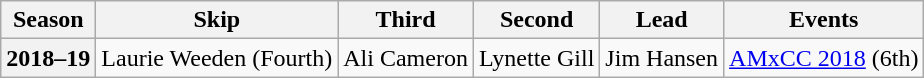<table class="wikitable">
<tr>
<th scope="col">Season</th>
<th scope="col">Skip</th>
<th scope="col">Third</th>
<th scope="col">Second</th>
<th scope="col">Lead</th>
<th scope="col">Events</th>
</tr>
<tr>
<th scope="row">2018–19</th>
<td>Laurie Weeden (Fourth)</td>
<td>Ali Cameron</td>
<td>Lynette Gill</td>
<td>Jim Hansen</td>
<td><a href='#'>AMxCC 2018</a> (6th)</td>
</tr>
</table>
